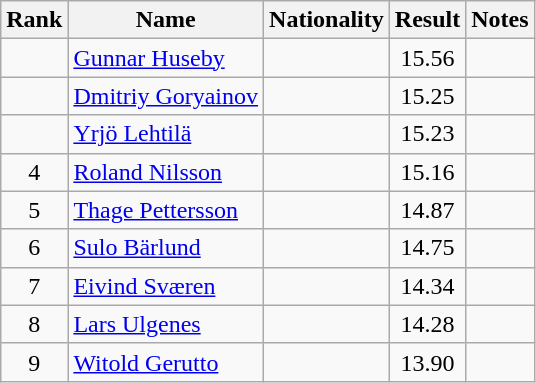<table class="wikitable sortable" style="text-align:center">
<tr>
<th>Rank</th>
<th>Name</th>
<th>Nationality</th>
<th>Result</th>
<th>Notes</th>
</tr>
<tr>
<td></td>
<td align=left><a href='#'>Gunnar Huseby</a></td>
<td align=left></td>
<td>15.56</td>
<td></td>
</tr>
<tr>
<td></td>
<td align=left><a href='#'>Dmitriy Goryainov</a></td>
<td align=left></td>
<td>15.25</td>
<td></td>
</tr>
<tr>
<td></td>
<td align=left><a href='#'>Yrjö Lehtilä</a></td>
<td align=left></td>
<td>15.23</td>
<td></td>
</tr>
<tr>
<td>4</td>
<td align=left><a href='#'>Roland Nilsson</a></td>
<td align=left></td>
<td>15.16</td>
<td></td>
</tr>
<tr>
<td>5</td>
<td align=left><a href='#'>Thage Pettersson</a></td>
<td align=left></td>
<td>14.87</td>
<td></td>
</tr>
<tr>
<td>6</td>
<td align=left><a href='#'>Sulo Bärlund</a></td>
<td align=left></td>
<td>14.75</td>
<td></td>
</tr>
<tr>
<td>7</td>
<td align=left><a href='#'>Eivind Sværen</a></td>
<td align=left></td>
<td>14.34</td>
<td></td>
</tr>
<tr>
<td>8</td>
<td align=left><a href='#'>Lars Ulgenes</a></td>
<td align=left></td>
<td>14.28</td>
<td></td>
</tr>
<tr>
<td>9</td>
<td align=left><a href='#'>Witold Gerutto</a></td>
<td align=left></td>
<td>13.90</td>
<td></td>
</tr>
</table>
